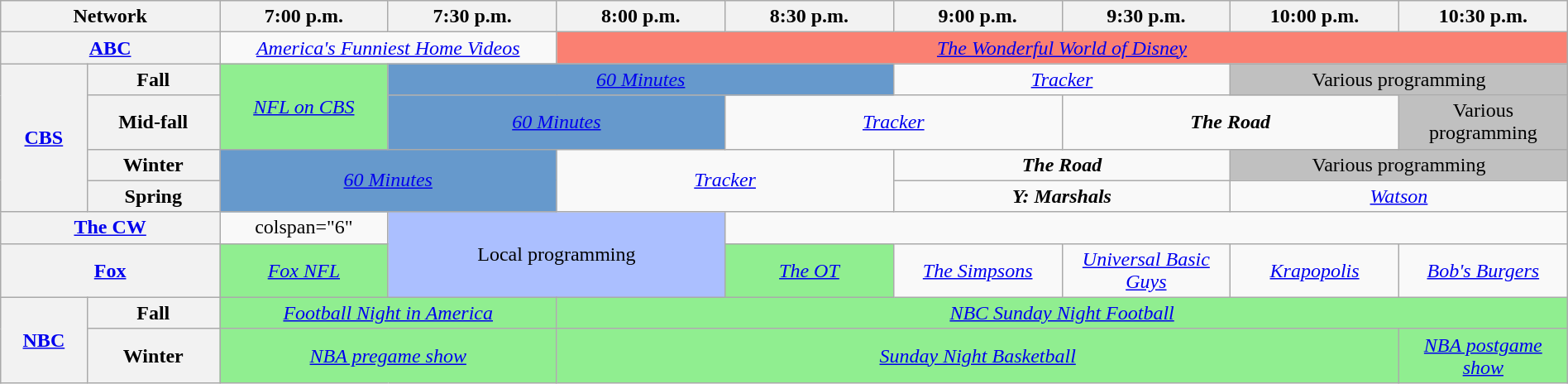<table class="wikitable" style="width:100%;margin-right:0;text-align:center">
<tr>
<th colspan="2" style="width:13%;">Network</th>
<th style="width:10%;">7:00 p.m.</th>
<th style="width:10%;">7:30 p.m.</th>
<th style="width:10%;">8:00 p.m.</th>
<th style="width:10%;">8:30 p.m.</th>
<th style="width:10%;">9:00 p.m.</th>
<th style="width:10%;">9:30 p.m.</th>
<th style="width:10%;">10:00 p.m.</th>
<th style="width:10%;">10:30 p.m.</th>
</tr>
<tr>
<th colspan="2"><a href='#'>ABC</a></th>
<td colspan="2"><em><a href='#'>America's Funniest Home Videos</a></em></td>
<td colspan="6" style="background:#FA8072"><em><a href='#'>The Wonderful World of Disney</a></em></td>
</tr>
<tr>
<th rowspan="4"><a href='#'>CBS</a></th>
<th>Fall</th>
<td rowspan="2" style="background:lightgreen"><em><a href='#'>NFL on CBS</a></em>  </td>
<td colspan="3" style="background:#6699CC;"><em><a href='#'>60 Minutes</a></em></td>
<td colspan="2"><em><a href='#'>Tracker</a></em></td>
<td colspan="2" style="background:#C0C0C0;">Various programming</td>
</tr>
<tr>
<th>Mid-fall</th>
<td colspan="2" style="background:#6699CC;"><em><a href='#'>60 Minutes</a></em></td>
<td colspan="2"><em><a href='#'>Tracker</a></em></td>
<td colspan="2"><strong><em>The Road</em></strong></td>
<td style="background:#C0C0C0;">Various programming</td>
</tr>
<tr>
<th>Winter</th>
<td rowspan="2" colspan="2" style="background:#6699CC;"><em><a href='#'>60 Minutes</a></em></td>
<td rowspan="2" colspan="2"><em><a href='#'>Tracker</a></em></td>
<td colspan="2"><strong><em>The Road</em></strong></td>
<td colspan="2" style="background:#C0C0C0;">Various programming</td>
</tr>
<tr>
<th>Spring</th>
<td colspan="2"><strong><em>Y: Marshals</em></strong></td>
<td colspan="2"><em><a href='#'>Watson</a></em></td>
</tr>
<tr>
<th colspan="2"><a href='#'>The CW</a></th>
<td>colspan="6" <br></td>
<td rowspan="2" colspan="2" style="background:#abbfff;">Local programming</td>
</tr>
<tr>
<th colspan="2"><a href='#'>Fox</a></th>
<td style="background:lightgreen"><em><a href='#'>Fox NFL</a></em>  </td>
<td style="background:lightgreen"><em><a href='#'>The OT</a></em> </td>
<td><em><a href='#'>The Simpsons</a></em></td>
<td><em><a href='#'>Universal Basic Guys</a></em></td>
<td><em><a href='#'>Krapopolis</a></em></td>
<td><em><a href='#'>Bob's Burgers</a></em></td>
</tr>
<tr>
<th rowspan="2"><a href='#'>NBC</a></th>
<th>Fall</th>
<td colspan="2" style="background:lightgreen"><em><a href='#'>Football Night in America</a></em> </td>
<td colspan="6" style="background:lightgreen"><em><a href='#'>NBC Sunday Night Football</a></em>  </td>
</tr>
<tr>
<th>Winter</th>
<td colspan="2" style="background:lightgreen;"><em><a href='#'>NBA pregame show</a></em></td>
<td colspan="5" style="background:lightgreen;"><em><a href='#'>Sunday Night Basketball</a></em></td>
<td style="background:lightgreen;"><em><a href='#'>NBA postgame show</a></em></td>
</tr>
</table>
